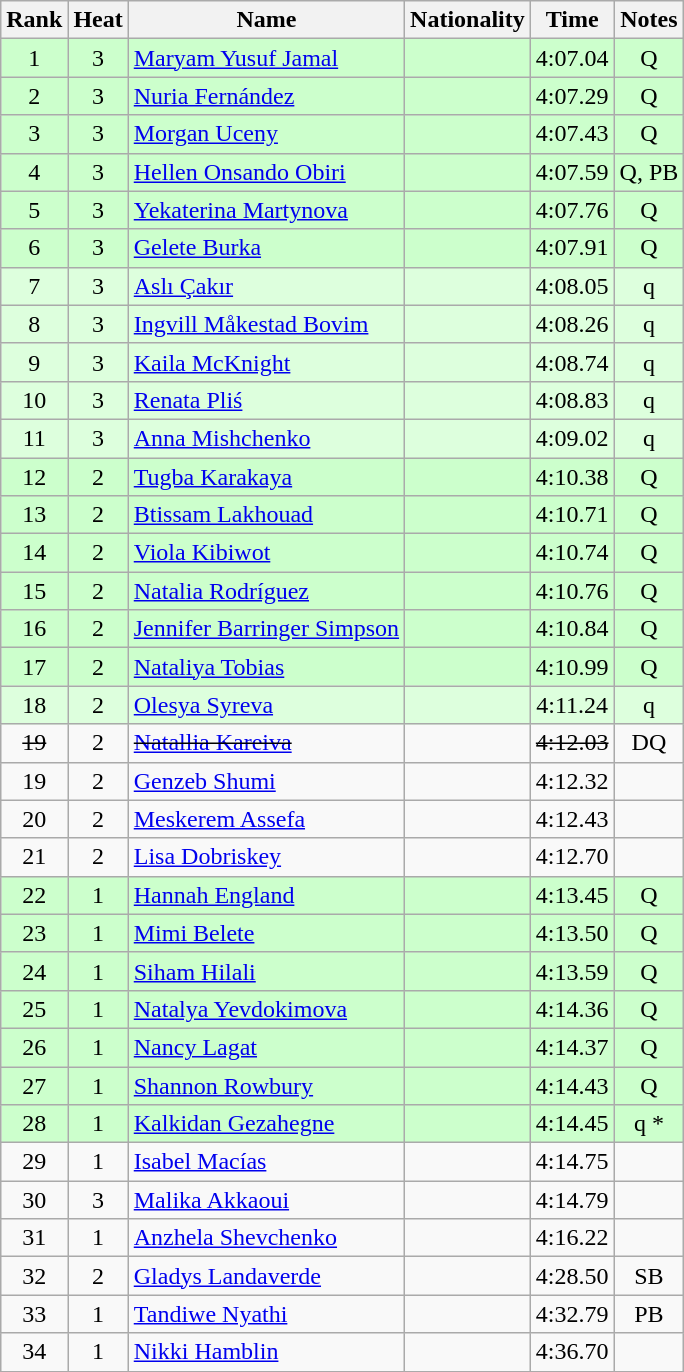<table class="wikitable sortable" style="text-align:center">
<tr>
<th>Rank</th>
<th>Heat</th>
<th>Name</th>
<th>Nationality</th>
<th>Time</th>
<th>Notes</th>
</tr>
<tr bgcolor=ccffcc>
<td>1</td>
<td>3</td>
<td align=left><a href='#'>Maryam Yusuf Jamal</a></td>
<td align=left></td>
<td>4:07.04</td>
<td>Q</td>
</tr>
<tr bgcolor=ccffcc>
<td>2</td>
<td>3</td>
<td align=left><a href='#'>Nuria Fernández</a></td>
<td align=left></td>
<td>4:07.29</td>
<td>Q</td>
</tr>
<tr bgcolor=ccffcc>
<td>3</td>
<td>3</td>
<td align=left><a href='#'>Morgan Uceny</a></td>
<td align=left></td>
<td>4:07.43</td>
<td>Q</td>
</tr>
<tr bgcolor=ccffcc>
<td>4</td>
<td>3</td>
<td align=left><a href='#'>Hellen Onsando Obiri</a></td>
<td align=left></td>
<td>4:07.59</td>
<td>Q, PB</td>
</tr>
<tr bgcolor=ccffcc>
<td>5</td>
<td>3</td>
<td align=left><a href='#'>Yekaterina Martynova</a></td>
<td align=left></td>
<td>4:07.76</td>
<td>Q</td>
</tr>
<tr bgcolor=ccffcc>
<td>6</td>
<td>3</td>
<td align=left><a href='#'>Gelete Burka</a></td>
<td align=left></td>
<td>4:07.91</td>
<td>Q</td>
</tr>
<tr bgcolor=ddffdd>
<td>7</td>
<td>3</td>
<td align=left><a href='#'>Aslı Çakır</a></td>
<td align=left></td>
<td>4:08.05</td>
<td>q</td>
</tr>
<tr bgcolor=ddffdd>
<td>8</td>
<td>3</td>
<td align=left><a href='#'>Ingvill Måkestad Bovim</a></td>
<td align=left></td>
<td>4:08.26</td>
<td>q</td>
</tr>
<tr bgcolor=ddffdd>
<td>9</td>
<td>3</td>
<td align=left><a href='#'>Kaila McKnight</a></td>
<td align=left></td>
<td>4:08.74</td>
<td>q</td>
</tr>
<tr bgcolor=ddffdd>
<td>10</td>
<td>3</td>
<td align=left><a href='#'>Renata Pliś</a></td>
<td align=left></td>
<td>4:08.83</td>
<td>q</td>
</tr>
<tr bgcolor=ddffdd>
<td>11</td>
<td>3</td>
<td align=left><a href='#'>Anna Mishchenko</a></td>
<td align=left></td>
<td>4:09.02</td>
<td>q</td>
</tr>
<tr bgcolor=ccffcc>
<td>12</td>
<td>2</td>
<td align=left><a href='#'>Tugba Karakaya</a></td>
<td align=left></td>
<td>4:10.38</td>
<td>Q</td>
</tr>
<tr bgcolor=ccffcc>
<td>13</td>
<td>2</td>
<td align=left><a href='#'>Btissam Lakhouad</a></td>
<td align=left></td>
<td>4:10.71</td>
<td>Q</td>
</tr>
<tr bgcolor=ccffcc>
<td>14</td>
<td>2</td>
<td align=left><a href='#'>Viola Kibiwot</a></td>
<td align=left></td>
<td>4:10.74</td>
<td>Q</td>
</tr>
<tr bgcolor=ccffcc>
<td>15</td>
<td>2</td>
<td align=left><a href='#'>Natalia Rodríguez</a></td>
<td align=left></td>
<td>4:10.76</td>
<td>Q</td>
</tr>
<tr bgcolor=ccffcc>
<td>16</td>
<td>2</td>
<td align=left><a href='#'>Jennifer Barringer Simpson</a></td>
<td align=left></td>
<td>4:10.84</td>
<td>Q</td>
</tr>
<tr bgcolor=ccffcc>
<td>17</td>
<td>2</td>
<td align=left><a href='#'>Nataliya Tobias</a></td>
<td align=left></td>
<td>4:10.99</td>
<td>Q</td>
</tr>
<tr bgcolor=ddffdd>
<td>18</td>
<td>2</td>
<td align=left><a href='#'>Olesya Syreva</a></td>
<td align=left></td>
<td>4:11.24</td>
<td>q</td>
</tr>
<tr>
<td><s>19 </s></td>
<td>2</td>
<td align=left><s><a href='#'>Natallia Kareiva</a> </s></td>
<td align=left><s> </s></td>
<td><s>4:12.03 </s></td>
<td>DQ</td>
</tr>
<tr>
<td>19</td>
<td>2</td>
<td align=left><a href='#'>Genzeb Shumi</a></td>
<td align=left></td>
<td>4:12.32</td>
<td></td>
</tr>
<tr>
<td>20</td>
<td>2</td>
<td align=left><a href='#'>Meskerem Assefa</a></td>
<td align=left></td>
<td>4:12.43</td>
<td></td>
</tr>
<tr>
<td>21</td>
<td>2</td>
<td align=left><a href='#'>Lisa Dobriskey</a></td>
<td align=left></td>
<td>4:12.70</td>
<td></td>
</tr>
<tr bgcolor=ccffcc>
<td>22</td>
<td>1</td>
<td align=left><a href='#'>Hannah England</a></td>
<td align=left></td>
<td>4:13.45</td>
<td>Q</td>
</tr>
<tr bgcolor=ccffcc>
<td>23</td>
<td>1</td>
<td align=left><a href='#'>Mimi Belete</a></td>
<td align=left></td>
<td>4:13.50</td>
<td>Q</td>
</tr>
<tr bgcolor=ccffcc>
<td>24</td>
<td>1</td>
<td align=left><a href='#'>Siham Hilali</a></td>
<td align=left></td>
<td>4:13.59</td>
<td>Q</td>
</tr>
<tr bgcolor=ccffcc>
<td>25</td>
<td>1</td>
<td align=left><a href='#'>Natalya Yevdokimova</a></td>
<td align=left></td>
<td>4:14.36</td>
<td>Q</td>
</tr>
<tr bgcolor=ccffcc>
<td>26</td>
<td>1</td>
<td align=left><a href='#'>Nancy Lagat</a></td>
<td align=left></td>
<td>4:14.37</td>
<td>Q</td>
</tr>
<tr bgcolor=ccffcc>
<td>27</td>
<td>1</td>
<td align=left><a href='#'>Shannon Rowbury</a></td>
<td align=left></td>
<td>4:14.43</td>
<td>Q</td>
</tr>
<tr bgcolor=ccffcc>
<td>28</td>
<td>1</td>
<td align=left><a href='#'>Kalkidan Gezahegne</a></td>
<td align=left></td>
<td>4:14.45</td>
<td>q *</td>
</tr>
<tr>
<td>29</td>
<td>1</td>
<td align=left><a href='#'>Isabel Macías</a></td>
<td align=left></td>
<td>4:14.75</td>
<td></td>
</tr>
<tr>
<td>30</td>
<td>3</td>
<td align=left><a href='#'>Malika Akkaoui</a></td>
<td align=left></td>
<td>4:14.79</td>
<td></td>
</tr>
<tr>
<td>31</td>
<td>1</td>
<td align=left><a href='#'>Anzhela Shevchenko</a></td>
<td align=left></td>
<td>4:16.22</td>
<td></td>
</tr>
<tr>
<td>32</td>
<td>2</td>
<td align=left><a href='#'>Gladys Landaverde</a></td>
<td align=left></td>
<td>4:28.50</td>
<td>SB</td>
</tr>
<tr>
<td>33</td>
<td>1</td>
<td align=left><a href='#'>Tandiwe Nyathi</a></td>
<td align=left></td>
<td>4:32.79</td>
<td>PB</td>
</tr>
<tr>
<td>34</td>
<td>1</td>
<td align=left><a href='#'>Nikki Hamblin</a></td>
<td align=left></td>
<td>4:36.70</td>
<td></td>
</tr>
</table>
